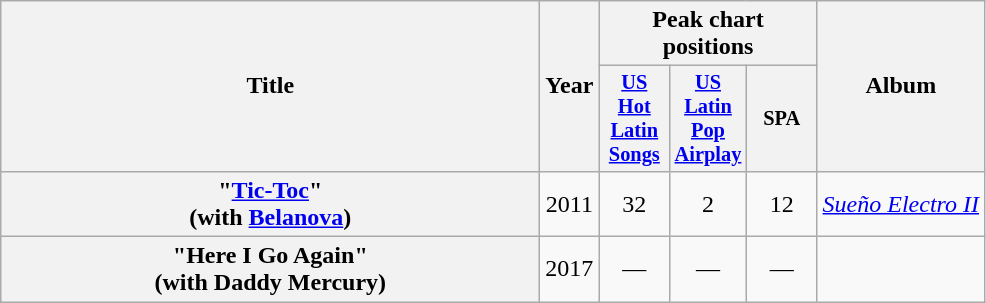<table class="wikitable plainrowheaders" style="text-align:center;">
<tr>
<th scope="col" rowspan="2" style="width:22em;">Title</th>
<th scope="col" rowspan="2" style="width:1em;">Year</th>
<th scope="col" colspan="3">Peak chart positions</th>
<th scope="col" rowspan="2">Album</th>
</tr>
<tr>
<th scope="col" style="width:3em;font-size:85%;"><a href='#'>US Hot Latin Songs</a></th>
<th scope="col" style="width:3em;font-size:85%;"><a href='#'>US Latin Pop Airplay</a></th>
<th scope="col" style="width:3em;font-size:85%;">SPA</th>
</tr>
<tr>
<th scope="row">"<a href='#'>Tic-Toc</a>"<br><span>(with <a href='#'>Belanova</a>)</span></th>
<td>2011</td>
<td>32</td>
<td>2</td>
<td>12</td>
<td><em><a href='#'>Sueño Electro II</a></em></td>
</tr>
<tr>
<th scope="row">"Here I Go Again"<br><span>(with Daddy Mercury)</span></th>
<td>2017</td>
<td>—</td>
<td>—</td>
<td>—</td>
<td></td>
</tr>
</table>
